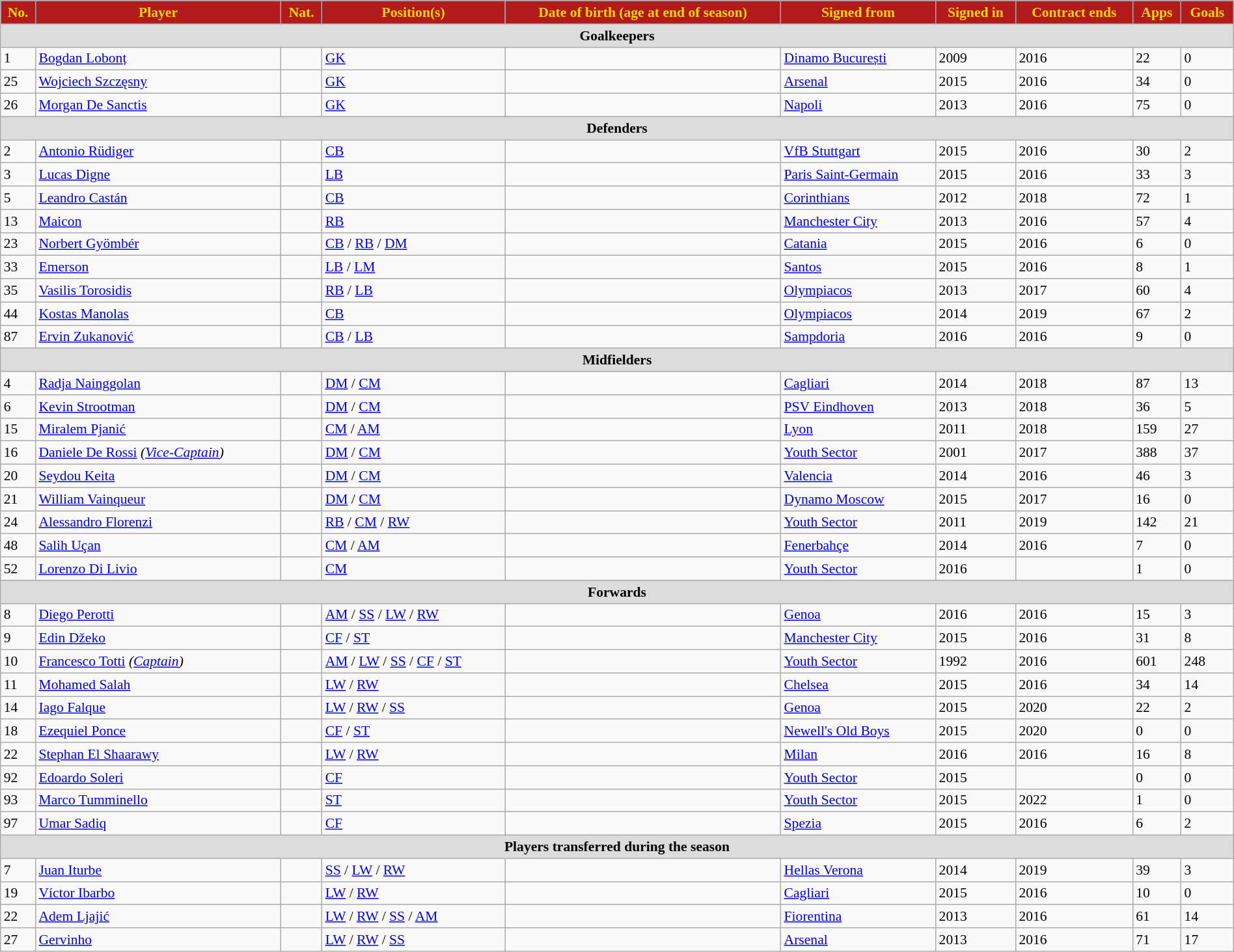<table class="wikitable" style="text-align:left; font-size:90%; width:100%">
<tr>
<th style="background:#B21B1C; color:#FFD700; text-align:center;">No.</th>
<th style="background:#B21B1C; color:#FFD700; text-align:center;">Player</th>
<th style="background:#B21B1C; color:#FFD700; text-align:center;">Nat.</th>
<th style="background:#B21B1C; color:#FFD700; text-align:center;">Position(s)</th>
<th style="background:#B21B1C; color:#FFD700; text-align:center;">Date of birth (age at end of season)</th>
<th style="background:#B21B1C; color:#FFD700; text-align:center;">Signed from</th>
<th style="background:#B21B1C; color:#FFD700; text-align:center;">Signed in</th>
<th style="background:#B21B1C; color:#FFD700; text-align:center;">Contract ends</th>
<th style="background:#B21B1C; color:#FFD700; text-align:center;">Apps</th>
<th style="background:#B21B1C; color:#FFD700; text-align:center;">Goals</th>
</tr>
<tr>
<th colspan=10 style="background:#DCDCDC; text-align:center;">Goalkeepers</th>
</tr>
<tr>
<td>1</td>
<td><a href='#'>Bogdan Lobonț</a></td>
<td></td>
<td><a href='#'>GK</a></td>
<td></td>
<td> <a href='#'>Dinamo București</a></td>
<td>2009</td>
<td>2016</td>
<td>22</td>
<td>0</td>
</tr>
<tr>
<td>25</td>
<td><a href='#'>Wojciech Szczęsny</a></td>
<td></td>
<td><a href='#'>GK</a></td>
<td></td>
<td> <a href='#'>Arsenal</a></td>
<td>2015</td>
<td>2016</td>
<td>34</td>
<td>0</td>
</tr>
<tr>
<td>26</td>
<td><a href='#'>Morgan De Sanctis</a></td>
<td></td>
<td><a href='#'>GK</a></td>
<td></td>
<td> <a href='#'>Napoli</a></td>
<td>2013</td>
<td>2016</td>
<td>75</td>
<td>0</td>
</tr>
<tr>
<th colspan=10 style="background:#DCDCDC; text-align:center;">Defenders</th>
</tr>
<tr>
<td>2</td>
<td><a href='#'>Antonio Rüdiger</a></td>
<td></td>
<td><a href='#'>CB</a></td>
<td></td>
<td> <a href='#'>VfB Stuttgart</a></td>
<td>2015</td>
<td>2016</td>
<td>30</td>
<td>2</td>
</tr>
<tr>
<td>3</td>
<td><a href='#'>Lucas Digne</a></td>
<td></td>
<td><a href='#'>LB</a></td>
<td></td>
<td> <a href='#'>Paris Saint-Germain</a></td>
<td>2015</td>
<td>2016</td>
<td>33</td>
<td>3</td>
</tr>
<tr>
<td>5</td>
<td><a href='#'>Leandro Castán</a></td>
<td></td>
<td><a href='#'>CB</a></td>
<td></td>
<td> <a href='#'>Corinthians</a></td>
<td>2012</td>
<td>2018</td>
<td>72</td>
<td>1</td>
</tr>
<tr>
<td>13</td>
<td><a href='#'>Maicon</a></td>
<td></td>
<td><a href='#'>RB</a></td>
<td></td>
<td> <a href='#'>Manchester City</a></td>
<td>2013</td>
<td>2016</td>
<td>57</td>
<td>4</td>
</tr>
<tr>
<td>23</td>
<td><a href='#'>Norbert Gyömbér</a></td>
<td></td>
<td><a href='#'>CB</a> / <a href='#'>RB</a> / <a href='#'>DM</a></td>
<td></td>
<td> <a href='#'>Catania</a></td>
<td>2015</td>
<td>2016</td>
<td>6</td>
<td>0</td>
</tr>
<tr>
<td>33</td>
<td><a href='#'>Emerson</a></td>
<td></td>
<td><a href='#'>LB</a> / <a href='#'>LM</a></td>
<td></td>
<td> <a href='#'>Santos</a></td>
<td>2015</td>
<td>2016</td>
<td>8</td>
<td>1</td>
</tr>
<tr>
<td>35</td>
<td><a href='#'>Vasilis Torosidis</a></td>
<td></td>
<td><a href='#'>RB</a> / <a href='#'>LB</a></td>
<td></td>
<td> <a href='#'>Olympiacos</a></td>
<td>2013</td>
<td>2017</td>
<td>60</td>
<td>4</td>
</tr>
<tr>
<td>44</td>
<td><a href='#'>Kostas Manolas</a></td>
<td></td>
<td><a href='#'>CB</a></td>
<td></td>
<td> <a href='#'>Olympiacos</a></td>
<td>2014</td>
<td>2019</td>
<td>67</td>
<td>2</td>
</tr>
<tr>
<td>87</td>
<td><a href='#'>Ervin Zukanović</a></td>
<td></td>
<td><a href='#'>CB</a> / <a href='#'>LB</a></td>
<td></td>
<td> <a href='#'>Sampdoria</a></td>
<td>2016</td>
<td>2016</td>
<td>9</td>
<td>0</td>
</tr>
<tr>
<th colspan=10 style="background:#DCDCDC; text-align:center;">Midfielders</th>
</tr>
<tr>
<td>4</td>
<td><a href='#'>Radja Nainggolan</a></td>
<td></td>
<td><a href='#'>DM</a> / <a href='#'>CM</a></td>
<td></td>
<td> <a href='#'>Cagliari</a></td>
<td>2014</td>
<td>2018</td>
<td>87</td>
<td>13</td>
</tr>
<tr>
<td>6</td>
<td><a href='#'>Kevin Strootman</a></td>
<td></td>
<td><a href='#'>DM</a> / <a href='#'>CM</a></td>
<td></td>
<td> <a href='#'>PSV Eindhoven</a></td>
<td>2013</td>
<td>2018</td>
<td>36</td>
<td>5</td>
</tr>
<tr>
<td>15</td>
<td><a href='#'>Miralem Pjanić</a></td>
<td></td>
<td><a href='#'>CM</a> / <a href='#'>AM</a></td>
<td></td>
<td> <a href='#'>Lyon</a></td>
<td>2011</td>
<td>2018</td>
<td>159</td>
<td>27</td>
</tr>
<tr>
<td>16</td>
<td><a href='#'>Daniele De Rossi</a> <em>(<a href='#'>Vice-Captain</a>)</em></td>
<td></td>
<td><a href='#'>DM</a> / <a href='#'>CM</a></td>
<td></td>
<td> <a href='#'>Youth Sector</a></td>
<td>2001</td>
<td>2017</td>
<td>388</td>
<td>37</td>
</tr>
<tr>
<td>20</td>
<td><a href='#'>Seydou Keita</a></td>
<td></td>
<td><a href='#'>DM</a> / <a href='#'>CM</a></td>
<td></td>
<td> <a href='#'>Valencia</a></td>
<td>2014</td>
<td>2016</td>
<td>46</td>
<td>3</td>
</tr>
<tr>
<td>21</td>
<td><a href='#'>William Vainqueur</a></td>
<td></td>
<td><a href='#'>DM</a> / <a href='#'>CM</a></td>
<td></td>
<td> <a href='#'>Dynamo Moscow</a></td>
<td>2015</td>
<td>2017</td>
<td>16</td>
<td>0</td>
</tr>
<tr>
<td>24</td>
<td><a href='#'>Alessandro Florenzi</a></td>
<td></td>
<td><a href='#'>RB</a> / <a href='#'>CM</a> / <a href='#'>RW</a></td>
<td></td>
<td> <a href='#'>Youth Sector</a></td>
<td>2011</td>
<td>2019</td>
<td>142</td>
<td>21</td>
</tr>
<tr>
<td>48</td>
<td><a href='#'>Salih Uçan</a></td>
<td></td>
<td><a href='#'>CM</a> / <a href='#'>AM</a></td>
<td></td>
<td> <a href='#'>Fenerbahçe</a></td>
<td>2014</td>
<td>2016</td>
<td>7</td>
<td>0</td>
</tr>
<tr>
<td>52</td>
<td><a href='#'>Lorenzo Di Livio</a></td>
<td></td>
<td><a href='#'>CM</a></td>
<td></td>
<td> <a href='#'>Youth Sector</a></td>
<td>2016</td>
<td></td>
<td>1</td>
<td>0</td>
</tr>
<tr>
<th colspan=10 style="background:#DCDCDC; text-align:center;">Forwards</th>
</tr>
<tr>
<td>8</td>
<td><a href='#'>Diego Perotti</a></td>
<td></td>
<td><a href='#'>AM</a> / <a href='#'>SS</a> / <a href='#'>LW</a> / <a href='#'>RW</a></td>
<td></td>
<td> <a href='#'>Genoa</a></td>
<td>2016</td>
<td>2016</td>
<td>15</td>
<td>3</td>
</tr>
<tr>
<td>9</td>
<td><a href='#'>Edin Džeko</a></td>
<td></td>
<td><a href='#'>CF</a> / <a href='#'>ST</a></td>
<td></td>
<td> <a href='#'>Manchester City</a></td>
<td>2015</td>
<td>2016</td>
<td>31</td>
<td>8</td>
</tr>
<tr>
<td>10</td>
<td><a href='#'>Francesco Totti</a> <em>(<a href='#'>Captain</a>)</em></td>
<td></td>
<td><a href='#'>AM</a> / <a href='#'>LW</a> / <a href='#'>SS</a> / <a href='#'>CF</a> / <a href='#'>ST</a></td>
<td></td>
<td> <a href='#'>Youth Sector</a></td>
<td>1992</td>
<td>2016</td>
<td>601</td>
<td>248</td>
</tr>
<tr>
<td>11</td>
<td><a href='#'>Mohamed Salah</a></td>
<td></td>
<td><a href='#'>LW</a> / <a href='#'>RW</a></td>
<td></td>
<td> <a href='#'>Chelsea</a></td>
<td>2015</td>
<td>2016</td>
<td>34</td>
<td>14</td>
</tr>
<tr>
<td>14</td>
<td><a href='#'>Iago Falque</a></td>
<td></td>
<td><a href='#'>LW</a> / <a href='#'>RW</a> / <a href='#'>SS</a></td>
<td></td>
<td> <a href='#'>Genoa</a></td>
<td>2015</td>
<td>2020</td>
<td>22</td>
<td>2</td>
</tr>
<tr>
<td>18</td>
<td><a href='#'>Ezequiel Ponce</a></td>
<td></td>
<td><a href='#'>CF</a> / <a href='#'>ST</a></td>
<td></td>
<td> <a href='#'>Newell's Old Boys</a></td>
<td>2015</td>
<td>2020</td>
<td>0</td>
<td>0</td>
</tr>
<tr>
<td>22</td>
<td><a href='#'>Stephan El Shaarawy</a></td>
<td></td>
<td><a href='#'>LW</a> / <a href='#'>RW</a></td>
<td></td>
<td> <a href='#'>Milan</a></td>
<td>2016</td>
<td>2016</td>
<td>16</td>
<td>8</td>
</tr>
<tr>
<td>92</td>
<td><a href='#'>Edoardo Soleri</a></td>
<td></td>
<td><a href='#'>CF</a></td>
<td></td>
<td> <a href='#'>Youth Sector</a></td>
<td>2015</td>
<td></td>
<td>0</td>
<td>0</td>
</tr>
<tr>
<td>93</td>
<td><a href='#'>Marco Tumminello</a></td>
<td></td>
<td><a href='#'>ST</a></td>
<td></td>
<td> <a href='#'>Youth Sector</a></td>
<td>2015</td>
<td>2022</td>
<td>1</td>
<td>0</td>
</tr>
<tr>
<td>97</td>
<td><a href='#'>Umar Sadiq</a></td>
<td></td>
<td><a href='#'>CF</a></td>
<td></td>
<td> <a href='#'>Spezia</a></td>
<td>2015</td>
<td>2016</td>
<td>6</td>
<td>2</td>
</tr>
<tr>
<th colspan=10 style="background:#DCDCDC; text-align:center;">Players transferred during the season</th>
</tr>
<tr>
<td>7</td>
<td><a href='#'>Juan Iturbe</a></td>
<td></td>
<td><a href='#'>SS</a> / <a href='#'>LW</a> / <a href='#'>RW</a></td>
<td></td>
<td> <a href='#'>Hellas Verona</a></td>
<td>2014</td>
<td>2019</td>
<td>39</td>
<td>3</td>
</tr>
<tr>
<td>19</td>
<td><a href='#'>Víctor Ibarbo</a></td>
<td></td>
<td><a href='#'>LW</a> / <a href='#'>RW</a></td>
<td></td>
<td> <a href='#'>Cagliari</a></td>
<td>2015</td>
<td>2016</td>
<td>10</td>
<td>0</td>
</tr>
<tr>
<td>22</td>
<td><a href='#'>Adem Ljajić</a></td>
<td></td>
<td><a href='#'>LW</a> / <a href='#'>RW</a> / <a href='#'>SS</a> / <a href='#'>AM</a></td>
<td></td>
<td> <a href='#'>Fiorentina</a></td>
<td>2013</td>
<td>2016</td>
<td>61</td>
<td>14</td>
</tr>
<tr>
<td>27</td>
<td><a href='#'>Gervinho</a></td>
<td></td>
<td><a href='#'>LW</a> / <a href='#'>RW</a> / <a href='#'>SS</a></td>
<td></td>
<td> <a href='#'>Arsenal</a></td>
<td>2013</td>
<td>2016</td>
<td>71</td>
<td>17</td>
</tr>
</table>
